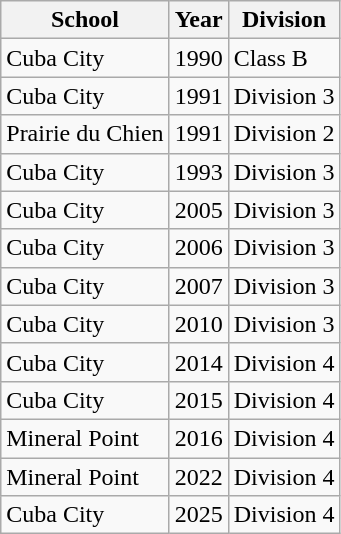<table class="wikitable">
<tr>
<th>School</th>
<th>Year</th>
<th>Division</th>
</tr>
<tr>
<td>Cuba City</td>
<td>1990</td>
<td>Class B</td>
</tr>
<tr>
<td>Cuba City</td>
<td>1991</td>
<td>Division 3</td>
</tr>
<tr>
<td>Prairie du Chien</td>
<td>1991</td>
<td>Division 2</td>
</tr>
<tr>
<td>Cuba City</td>
<td>1993</td>
<td>Division 3</td>
</tr>
<tr>
<td>Cuba City</td>
<td>2005</td>
<td>Division 3</td>
</tr>
<tr>
<td>Cuba City</td>
<td>2006</td>
<td>Division 3</td>
</tr>
<tr>
<td>Cuba City</td>
<td>2007</td>
<td>Division 3</td>
</tr>
<tr>
<td>Cuba City</td>
<td>2010</td>
<td>Division 3</td>
</tr>
<tr>
<td>Cuba City</td>
<td>2014</td>
<td>Division 4</td>
</tr>
<tr>
<td>Cuba City</td>
<td>2015</td>
<td>Division 4</td>
</tr>
<tr>
<td>Mineral Point</td>
<td>2016</td>
<td>Division 4</td>
</tr>
<tr>
<td>Mineral Point</td>
<td>2022</td>
<td>Division 4</td>
</tr>
<tr>
<td>Cuba City</td>
<td>2025</td>
<td>Division 4</td>
</tr>
</table>
